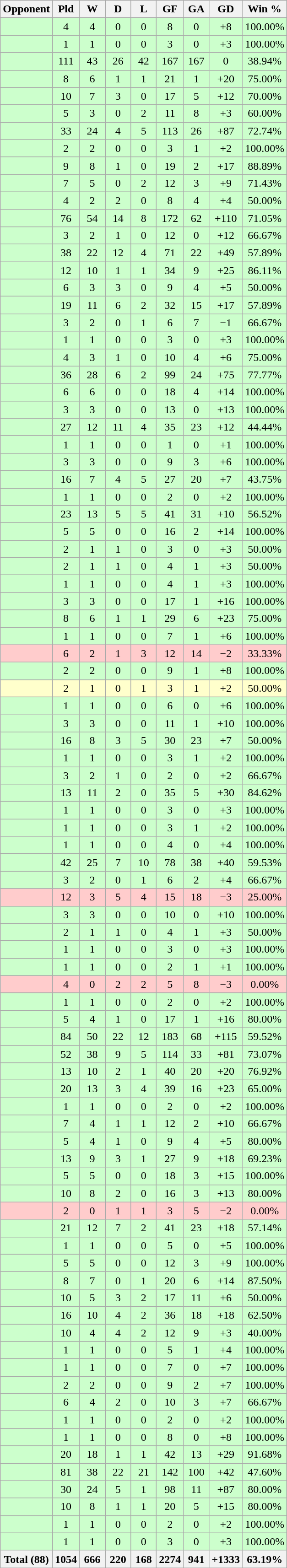<table class="wikitable sortable" style="text-align: center">
<tr>
<th width=30>Opponent<br></th>
<th width=30>Pld<br></th>
<th width=30>W<br></th>
<th width=30>D<br></th>
<th width=30>L<br></th>
<th width=30>GF<br></th>
<th width=30>GA<br></th>
<th width=30>GD<br></th>
<th width=30>Win %<br></th>
</tr>
<tr style="background-color:#cfc">
<td style="text-align:left;"></td>
<td>4</td>
<td>4</td>
<td>0</td>
<td>0</td>
<td>8</td>
<td>0</td>
<td>+8</td>
<td>100.00%</td>
</tr>
<tr style="background-color:#cfc">
<td style="text-align:left;"></td>
<td>1</td>
<td>1</td>
<td>0</td>
<td>0</td>
<td>3</td>
<td>0</td>
<td>+3</td>
<td>100.00%</td>
</tr>
<tr style="background-color:#cfc">
<td style="text-align:left;"></td>
<td>111</td>
<td>43</td>
<td>26</td>
<td>42</td>
<td>167</td>
<td>167</td>
<td>0</td>
<td>38.94%</td>
</tr>
<tr style="background-color:#cfc">
<td style="text-align:left;"></td>
<td>8</td>
<td>6</td>
<td>1</td>
<td>1</td>
<td>21</td>
<td>1</td>
<td>+20</td>
<td>75.00%</td>
</tr>
<tr style="background-color:#cfc">
<td style="text-align:left;"></td>
<td>10</td>
<td>7</td>
<td>3</td>
<td>0</td>
<td>17</td>
<td>5</td>
<td>+12</td>
<td>70.00%</td>
</tr>
<tr style="background-color:#cfc">
<td style="text-align:left;"></td>
<td>5</td>
<td>3</td>
<td>0</td>
<td>2</td>
<td>11</td>
<td>8</td>
<td>+3</td>
<td>60.00%</td>
</tr>
<tr style="background-color:#cfc">
<td style="text-align:left;"></td>
<td>33</td>
<td>24</td>
<td>4</td>
<td>5</td>
<td>113</td>
<td>26</td>
<td>+87</td>
<td>72.74%</td>
</tr>
<tr style="background-color:#cfc">
<td style="text-align:left;"></td>
<td>2</td>
<td>2</td>
<td>0</td>
<td>0</td>
<td>3</td>
<td>1</td>
<td>+2</td>
<td>100.00%</td>
</tr>
<tr style="background-color:#cfc">
<td style="text-align:left;"></td>
<td>9</td>
<td>8</td>
<td>1</td>
<td>0</td>
<td>19</td>
<td>2</td>
<td>+17</td>
<td>88.89%</td>
</tr>
<tr style="background-color:#cfc">
<td style="text-align:left;"></td>
<td>7</td>
<td>5</td>
<td>0</td>
<td>2</td>
<td>12</td>
<td>3</td>
<td>+9</td>
<td>71.43%</td>
</tr>
<tr style="background-color:#cfc">
<td style="text-align:left;"></td>
<td>4</td>
<td>2</td>
<td>2</td>
<td>0</td>
<td>8</td>
<td>4</td>
<td>+4</td>
<td>50.00%</td>
</tr>
<tr style="background-color:#cfc">
<td style="text-align:left;"></td>
<td>76</td>
<td>54</td>
<td>14</td>
<td>8</td>
<td>172</td>
<td>62</td>
<td>+110</td>
<td>71.05%</td>
</tr>
<tr style="background-color:#cfc">
<td style="text-align:left;"></td>
<td>3</td>
<td>2</td>
<td>1</td>
<td>0</td>
<td>12</td>
<td>0</td>
<td>+12</td>
<td>66.67%</td>
</tr>
<tr style="background-color:#cfc">
<td style="text-align:left;"></td>
<td>38</td>
<td>22</td>
<td>12</td>
<td>4</td>
<td>71</td>
<td>22</td>
<td>+49</td>
<td>57.89%</td>
</tr>
<tr style="background-color:#cfc">
<td style="text-align:left;"></td>
<td>12</td>
<td>10</td>
<td>1</td>
<td>1</td>
<td>34</td>
<td>9</td>
<td>+25</td>
<td>86.11%</td>
</tr>
<tr style="background-color:#cfc">
<td style="text-align:left;"></td>
<td>6</td>
<td>3</td>
<td>3</td>
<td>0</td>
<td>9</td>
<td>4</td>
<td>+5</td>
<td>50.00%</td>
</tr>
<tr style="background-color:#cfc">
<td style="text-align:left;"></td>
<td>19</td>
<td>11</td>
<td>6</td>
<td>2</td>
<td>32</td>
<td>15</td>
<td>+17</td>
<td>57.89%</td>
</tr>
<tr style="background-color:#cfc">
<td style="text-align:left;"></td>
<td>3</td>
<td>2</td>
<td>0</td>
<td>1</td>
<td>6</td>
<td>7</td>
<td>−1</td>
<td>66.67%</td>
</tr>
<tr style="background-color:#cfc">
<td style="text-align:left;"></td>
<td>1</td>
<td>1</td>
<td>0</td>
<td>0</td>
<td>3</td>
<td>0</td>
<td>+3</td>
<td>100.00%</td>
</tr>
<tr style="background-color:#cfc">
<td style="text-align:left;"></td>
<td>4</td>
<td>3</td>
<td>1</td>
<td>0</td>
<td>10</td>
<td>4</td>
<td>+6</td>
<td>75.00%</td>
</tr>
<tr style="background-color:#cfc">
<td style="text-align:left;"></td>
<td>36</td>
<td>28</td>
<td>6</td>
<td>2</td>
<td>99</td>
<td>24</td>
<td>+75</td>
<td>77.77%</td>
</tr>
<tr style="background-color:#cfc">
<td style="text-align:left;"></td>
<td>6</td>
<td>6</td>
<td>0</td>
<td>0</td>
<td>18</td>
<td>4</td>
<td>+14</td>
<td>100.00%</td>
</tr>
<tr style="background-color:#cfc">
<td style="text-align:left;"></td>
<td>3</td>
<td>3</td>
<td>0</td>
<td>0</td>
<td>13</td>
<td>0</td>
<td>+13</td>
<td>100.00%</td>
</tr>
<tr style="background-color:#cfc">
<td style="text-align:left;"></td>
<td>27</td>
<td>12</td>
<td>11</td>
<td>4</td>
<td>35</td>
<td>23</td>
<td>+12</td>
<td>44.44%</td>
</tr>
<tr style="background-color:#cfc">
<td style="text-align:left;"></td>
<td>1</td>
<td>1</td>
<td>0</td>
<td>0</td>
<td>1</td>
<td>0</td>
<td>+1</td>
<td>100.00%</td>
</tr>
<tr style="background-color:#cfc">
<td style="text-align:left;"></td>
<td>3</td>
<td>3</td>
<td>0</td>
<td>0</td>
<td>9</td>
<td>3</td>
<td>+6</td>
<td>100.00%</td>
</tr>
<tr style="background-color:#cfc">
<td style="text-align:left;"></td>
<td>16</td>
<td>7</td>
<td>4</td>
<td>5</td>
<td>27</td>
<td>20</td>
<td>+7</td>
<td>43.75%</td>
</tr>
<tr style="background-color:#cfc">
<td style="text-align:left;"></td>
<td>1</td>
<td>1</td>
<td>0</td>
<td>0</td>
<td>2</td>
<td>0</td>
<td>+2</td>
<td>100.00%</td>
</tr>
<tr style="background-color:#cfc">
<td style="text-align:left;"></td>
<td>23</td>
<td>13</td>
<td>5</td>
<td>5</td>
<td>41</td>
<td>31</td>
<td>+10</td>
<td>56.52%</td>
</tr>
<tr style="background-color:#cfc">
<td style="text-align:left;"></td>
<td>5</td>
<td>5</td>
<td>0</td>
<td>0</td>
<td>16</td>
<td>2</td>
<td>+14</td>
<td>100.00%</td>
</tr>
<tr style="background-color:#cfc">
<td style="text-align:left;"></td>
<td>2</td>
<td>1</td>
<td>1</td>
<td>0</td>
<td>3</td>
<td>0</td>
<td>+3</td>
<td>50.00%</td>
</tr>
<tr style="background-color:#cfc">
<td style="text-align:left;"></td>
<td>2</td>
<td>1</td>
<td>1</td>
<td>0</td>
<td>4</td>
<td>1</td>
<td>+3</td>
<td>50.00%</td>
</tr>
<tr style="background-color:#cfc">
<td style="text-align:left;"></td>
<td>1</td>
<td>1</td>
<td>0</td>
<td>0</td>
<td>4</td>
<td>1</td>
<td>+3</td>
<td>100.00%</td>
</tr>
<tr style="background-color:#cfc">
<td style="text-align:left;"></td>
<td>3</td>
<td>3</td>
<td>0</td>
<td>0</td>
<td>17</td>
<td>1</td>
<td>+16</td>
<td>100.00%</td>
</tr>
<tr style="background-color:#cfc">
<td style="text-align:left;"></td>
<td>8</td>
<td>6</td>
<td>1</td>
<td>1</td>
<td>29</td>
<td>6</td>
<td>+23</td>
<td>75.00%</td>
</tr>
<tr style="background-color:#cfc">
<td style="text-align:left;"></td>
<td>1</td>
<td>1</td>
<td>0</td>
<td>0</td>
<td>7</td>
<td>1</td>
<td>+6</td>
<td>100.00%</td>
</tr>
<tr style="background-color:#fcc">
<td style="text-align:left;"></td>
<td>6</td>
<td>2</td>
<td>1</td>
<td>3</td>
<td>12</td>
<td>14</td>
<td>−2</td>
<td>33.33%</td>
</tr>
<tr style="background-color:#cfc">
<td style="text-align:left;"></td>
<td>2</td>
<td>2</td>
<td>0</td>
<td>0</td>
<td>9</td>
<td>1</td>
<td>+8</td>
<td>100.00%</td>
</tr>
<tr style="background-color:#FFFFCC">
<td style="text-align:left;"></td>
<td>2</td>
<td>1</td>
<td>0</td>
<td>1</td>
<td>3</td>
<td>1</td>
<td>+2</td>
<td>50.00%</td>
</tr>
<tr style="background-color:#cfc">
<td style="text-align:left;"></td>
<td>1</td>
<td>1</td>
<td>0</td>
<td>0</td>
<td>6</td>
<td>0</td>
<td>+6</td>
<td>100.00%</td>
</tr>
<tr style="background-color:#cfc">
<td style="text-align:left;"></td>
<td>3</td>
<td>3</td>
<td>0</td>
<td>0</td>
<td>11</td>
<td>1</td>
<td>+10</td>
<td>100.00%</td>
</tr>
<tr style="background-color:#cfc">
<td style="text-align:left;"></td>
<td>16</td>
<td>8</td>
<td>3</td>
<td>5</td>
<td>30</td>
<td>23</td>
<td>+7</td>
<td>50.00%</td>
</tr>
<tr style="background-color:#cfc">
<td style="text-align:left;"></td>
<td>1</td>
<td>1</td>
<td>0</td>
<td>0</td>
<td>3</td>
<td>1</td>
<td>+2</td>
<td>100.00%</td>
</tr>
<tr style="background-color:#cfc">
<td style="text-align:left;"></td>
<td>3</td>
<td>2</td>
<td>1</td>
<td>0</td>
<td>2</td>
<td>0</td>
<td>+2</td>
<td>66.67%</td>
</tr>
<tr style="background-color:#cfc">
<td style="text-align:left;"></td>
<td>13</td>
<td>11</td>
<td>2</td>
<td>0</td>
<td>35</td>
<td>5</td>
<td>+30</td>
<td>84.62%</td>
</tr>
<tr style="background-color:#cfc">
<td style="text-align:left;"></td>
<td>1</td>
<td>1</td>
<td>0</td>
<td>0</td>
<td>3</td>
<td>0</td>
<td>+3</td>
<td>100.00%</td>
</tr>
<tr style="background-color:#cfc">
<td style="text-align:left;"></td>
<td>1</td>
<td>1</td>
<td>0</td>
<td>0</td>
<td>3</td>
<td>1</td>
<td>+2</td>
<td>100.00%</td>
</tr>
<tr style="background-color:#cfc">
<td style="text-align:left;"></td>
<td>1</td>
<td>1</td>
<td>0</td>
<td>0</td>
<td>4</td>
<td>0</td>
<td>+4</td>
<td>100.00%</td>
</tr>
<tr style="background-color:#cfc">
<td style="text-align:left;"></td>
<td>42</td>
<td>25</td>
<td>7</td>
<td>10</td>
<td>78</td>
<td>38</td>
<td>+40</td>
<td>59.53%</td>
</tr>
<tr style="background-color:#cfc">
<td style="text-align:left;"></td>
<td>3</td>
<td>2</td>
<td>0</td>
<td>1</td>
<td>6</td>
<td>2</td>
<td>+4</td>
<td>66.67%</td>
</tr>
<tr style="background-color:#fcc">
<td style="text-align:left;"></td>
<td>12</td>
<td>3</td>
<td>5</td>
<td>4</td>
<td>15</td>
<td>18</td>
<td>−3</td>
<td>25.00%</td>
</tr>
<tr style="background-color:#cfc">
<td style="text-align:left;"></td>
<td>3</td>
<td>3</td>
<td>0</td>
<td>0</td>
<td>10</td>
<td>0</td>
<td>+10</td>
<td>100.00%</td>
</tr>
<tr style="background-color:#cfc">
<td style="text-align:left;"></td>
<td>2</td>
<td>1</td>
<td>1</td>
<td>0</td>
<td>4</td>
<td>1</td>
<td>+3</td>
<td>50.00%</td>
</tr>
<tr style="background-color:#cfc">
<td style="text-align:left;"></td>
<td>1</td>
<td>1</td>
<td>0</td>
<td>0</td>
<td>3</td>
<td>0</td>
<td>+3</td>
<td>100.00%</td>
</tr>
<tr style="background-color:#cfc">
<td style="text-align:left;"></td>
<td>1</td>
<td>1</td>
<td>0</td>
<td>0</td>
<td>2</td>
<td>1</td>
<td>+1</td>
<td>100.00%</td>
</tr>
<tr style="background-color:#fcc">
<td style="text-align:left;"></td>
<td>4</td>
<td>0</td>
<td>2</td>
<td>2</td>
<td>5</td>
<td>8</td>
<td>−3</td>
<td>0.00%</td>
</tr>
<tr style="background-color:#cfc">
<td style="text-align:left;"></td>
<td>1</td>
<td>1</td>
<td>0</td>
<td>0</td>
<td>2</td>
<td>0</td>
<td>+2</td>
<td>100.00%</td>
</tr>
<tr style="background-color:#cfc">
<td style="text-align:left;"></td>
<td>5</td>
<td>4</td>
<td>1</td>
<td>0</td>
<td>17</td>
<td>1</td>
<td>+16</td>
<td>80.00%</td>
</tr>
<tr style="background-color:#cfc">
<td style="text-align:left;"></td>
<td>84</td>
<td>50</td>
<td>22</td>
<td>12</td>
<td>183</td>
<td>68</td>
<td>+115</td>
<td>59.52%</td>
</tr>
<tr style="background-color:#cfc">
<td style="text-align:left;"></td>
<td>52</td>
<td>38</td>
<td>9</td>
<td>5</td>
<td>114</td>
<td>33</td>
<td>+81</td>
<td>73.07%</td>
</tr>
<tr style="background-color:#cfc">
<td style="text-align:left;"></td>
<td>13</td>
<td>10</td>
<td>2</td>
<td>1</td>
<td>40</td>
<td>20</td>
<td>+20</td>
<td>76.92%</td>
</tr>
<tr style="background-color:#cfc">
<td style="text-align:left;"></td>
<td>20</td>
<td>13</td>
<td>3</td>
<td>4</td>
<td>39</td>
<td>16</td>
<td>+23</td>
<td>65.00%</td>
</tr>
<tr style="background-color:#cfc">
<td style="text-align:left;"></td>
<td>1</td>
<td>1</td>
<td>0</td>
<td>0</td>
<td>2</td>
<td>0</td>
<td>+2</td>
<td>100.00%</td>
</tr>
<tr style="background-color:#cfc">
<td style="text-align:left;"></td>
<td>7</td>
<td>4</td>
<td>1</td>
<td>1</td>
<td>12</td>
<td>2</td>
<td>+10</td>
<td>66.67%</td>
</tr>
<tr style="background-color:#cfc">
<td style="text-align:left;"></td>
<td>5</td>
<td>4</td>
<td>1</td>
<td>0</td>
<td>9</td>
<td>4</td>
<td>+5</td>
<td>80.00%</td>
</tr>
<tr style="background-color:#cfc">
<td style="text-align:left;"></td>
<td>13</td>
<td>9</td>
<td>3</td>
<td>1</td>
<td>27</td>
<td>9</td>
<td>+18</td>
<td>69.23%</td>
</tr>
<tr style="background-color:#cfc">
<td style="text-align:left;"></td>
<td>5</td>
<td>5</td>
<td>0</td>
<td>0</td>
<td>18</td>
<td>3</td>
<td>+15</td>
<td>100.00%</td>
</tr>
<tr style="background-color:#cfc">
<td style="text-align:left;"></td>
<td>10</td>
<td>8</td>
<td>2</td>
<td>0</td>
<td>16</td>
<td>3</td>
<td>+13</td>
<td>80.00%</td>
</tr>
<tr style="background-color:#fcc">
<td style="text-align:left;"></td>
<td>2</td>
<td>0</td>
<td>1</td>
<td>1</td>
<td>3</td>
<td>5</td>
<td>−2</td>
<td>0.00%</td>
</tr>
<tr style="background-color:#cfc">
<td style="text-align:left;"></td>
<td>21</td>
<td>12</td>
<td>7</td>
<td>2</td>
<td>41</td>
<td>23</td>
<td>+18</td>
<td>57.14%</td>
</tr>
<tr style="background-color:#cfc">
<td style="text-align:left;"></td>
<td>1</td>
<td>1</td>
<td>0</td>
<td>0</td>
<td>5</td>
<td>0</td>
<td>+5</td>
<td>100.00%</td>
</tr>
<tr style="background-color:#cfc">
<td style="text-align:left;"></td>
<td>5</td>
<td>5</td>
<td>0</td>
<td>0</td>
<td>12</td>
<td>3</td>
<td>+9</td>
<td>100.00%</td>
</tr>
<tr style="background-color:#cfc">
<td style="text-align:left;"></td>
<td>8</td>
<td>7</td>
<td>0</td>
<td>1</td>
<td>20</td>
<td>6</td>
<td>+14</td>
<td>87.50%</td>
</tr>
<tr style="background-color:#cfc">
<td style="text-align:left;"></td>
<td>10</td>
<td>5</td>
<td>3</td>
<td>2</td>
<td>17</td>
<td>11</td>
<td>+6</td>
<td>50.00%</td>
</tr>
<tr style="background-color:#cfc">
<td style="text-align:left;"></td>
<td>16</td>
<td>10</td>
<td>4</td>
<td>2</td>
<td>36</td>
<td>18</td>
<td>+18</td>
<td>62.50%</td>
</tr>
<tr style="background-color:#cfc">
<td style="text-align:left;"></td>
<td>10</td>
<td>4</td>
<td>4</td>
<td>2</td>
<td>12</td>
<td>9</td>
<td>+3</td>
<td>40.00%</td>
</tr>
<tr style="background-color:#cfc">
<td style="text-align:left;"></td>
<td>1</td>
<td>1</td>
<td>0</td>
<td>0</td>
<td>5</td>
<td>1</td>
<td>+4</td>
<td>100.00%</td>
</tr>
<tr style="background-color:#cfc">
<td style="text-align:left;"></td>
<td>1</td>
<td>1</td>
<td>0</td>
<td>0</td>
<td>7</td>
<td>0</td>
<td>+7</td>
<td>100.00%</td>
</tr>
<tr style="background-color:#cfc">
<td style="text-align:left;"></td>
<td>2</td>
<td>2</td>
<td>0</td>
<td>0</td>
<td>9</td>
<td>2</td>
<td>+7</td>
<td>100.00%</td>
</tr>
<tr style="background-color:#cfc">
<td style="text-align:left;"></td>
<td>6</td>
<td>4</td>
<td>2</td>
<td>0</td>
<td>10</td>
<td>3</td>
<td>+7</td>
<td>66.67%</td>
</tr>
<tr style="background-color:#cfc">
<td style="text-align:left;"></td>
<td>1</td>
<td>1</td>
<td>0</td>
<td>0</td>
<td>2</td>
<td>0</td>
<td>+2</td>
<td>100.00%</td>
</tr>
<tr style="background-color:#cfc">
<td style="text-align:left;"></td>
<td>1</td>
<td>1</td>
<td>0</td>
<td>0</td>
<td>8</td>
<td>0</td>
<td>+8</td>
<td>100.00%</td>
</tr>
<tr style="background-color:#cfc">
<td style="text-align:left;"></td>
<td>20</td>
<td>18</td>
<td>1</td>
<td>1</td>
<td>42</td>
<td>13</td>
<td>+29</td>
<td>91.68%</td>
</tr>
<tr style="background-color:#cfc">
<td style="text-align:left;"></td>
<td>81</td>
<td>38</td>
<td>22</td>
<td>21</td>
<td>142</td>
<td>100</td>
<td>+42</td>
<td>47.60%</td>
</tr>
<tr style="background-color:#cfc">
<td style="text-align:left;"></td>
<td>30</td>
<td>24</td>
<td>5</td>
<td>1</td>
<td>98</td>
<td>11</td>
<td>+87</td>
<td>80.00%</td>
</tr>
<tr style="background-color:#cfc">
<td style="text-align:left;"></td>
<td>10</td>
<td>8</td>
<td>1</td>
<td>1</td>
<td>20</td>
<td>5</td>
<td>+15</td>
<td>80.00%</td>
</tr>
<tr style="background-color:#cfc">
<td style="text-align:left;"></td>
<td>1</td>
<td>1</td>
<td>0</td>
<td>0</td>
<td>2</td>
<td>0</td>
<td>+2</td>
<td>100.00%</td>
</tr>
<tr style="background-color:#cfc">
<td style="text-align:left;"></td>
<td>1</td>
<td>1</td>
<td>0</td>
<td>0</td>
<td>3</td>
<td>0</td>
<td>+3</td>
<td>100.00%</td>
</tr>
<tr>
<th>Total (88)</th>
<th>1054</th>
<th>666</th>
<th>220</th>
<th>168</th>
<th>2274</th>
<th>941</th>
<th>+1333</th>
<th>63.19%</th>
</tr>
</table>
